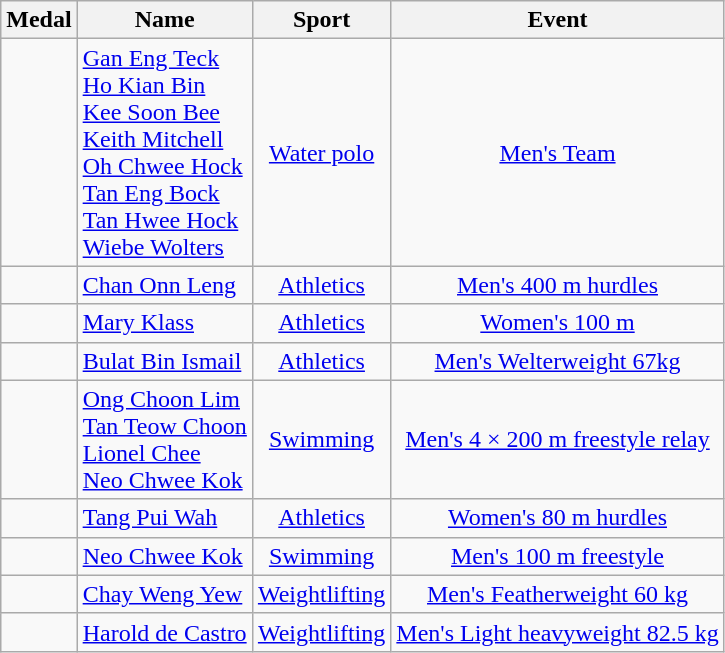<table class="wikitable sortable"  style="font-size:100%; text-align:center;">
<tr>
<th>Medal</th>
<th>Name</th>
<th>Sport</th>
<th>Event</th>
</tr>
<tr>
<td></td>
<td align=left><a href='#'>Gan Eng Teck</a><br><a href='#'>Ho Kian Bin</a><br><a href='#'>Kee Soon Bee</a><br><a href='#'>Keith Mitchell</a><br><a href='#'>Oh Chwee Hock</a><br><a href='#'>Tan Eng Bock</a><br><a href='#'>Tan Hwee Hock</a><br><a href='#'>Wiebe Wolters</a></td>
<td> <a href='#'>Water polo</a></td>
<td><a href='#'>Men's Team</a></td>
</tr>
<tr>
<td></td>
<td align=left><a href='#'>Chan Onn Leng</a></td>
<td> <a href='#'>Athletics</a></td>
<td><a href='#'>Men's 400 m hurdles</a></td>
</tr>
<tr>
<td></td>
<td align=left><a href='#'>Mary Klass</a></td>
<td> <a href='#'>Athletics</a></td>
<td><a href='#'>Women's 100 m</a></td>
</tr>
<tr>
<td></td>
<td align=left><a href='#'>Bulat Bin Ismail</a></td>
<td> <a href='#'>Athletics</a></td>
<td><a href='#'>Men's Welterweight 67kg</a></td>
</tr>
<tr>
<td></td>
<td align=left><a href='#'>Ong Choon Lim</a><br><a href='#'>Tan Teow Choon</a><br><a href='#'>Lionel Chee</a><br><a href='#'>Neo Chwee Kok</a></td>
<td> <a href='#'>Swimming</a></td>
<td><a href='#'>Men's 4 × 200 m freestyle relay</a></td>
</tr>
<tr>
<td></td>
<td align=left><a href='#'>Tang Pui Wah</a></td>
<td> <a href='#'>Athletics</a></td>
<td><a href='#'>Women's 80 m hurdles</a></td>
</tr>
<tr>
<td></td>
<td align=left><a href='#'>Neo Chwee Kok</a></td>
<td> <a href='#'>Swimming</a></td>
<td><a href='#'>Men's 100 m freestyle</a></td>
</tr>
<tr>
<td></td>
<td align=left><a href='#'>Chay Weng Yew</a></td>
<td> <a href='#'>Weightlifting</a></td>
<td><a href='#'>Men's Featherweight 60 kg</a></td>
</tr>
<tr>
<td></td>
<td align=left><a href='#'>Harold de Castro</a></td>
<td> <a href='#'>Weightlifting</a></td>
<td><a href='#'>Men's Light heavyweight 82.5 kg</a></td>
</tr>
</table>
